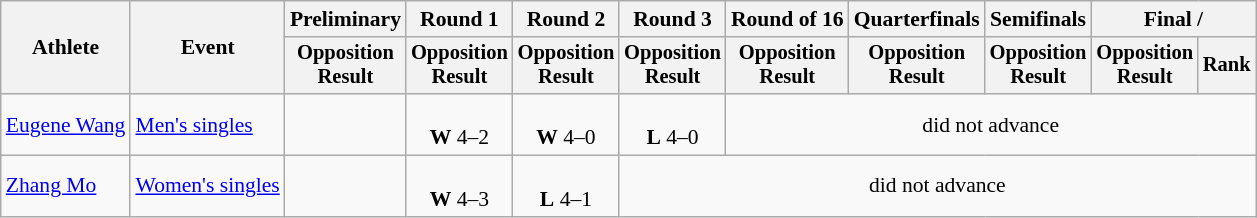<table class="wikitable" style="font-size:90%;">
<tr>
<th rowspan=2>Athlete</th>
<th rowspan=2>Event</th>
<th>Preliminary</th>
<th>Round 1</th>
<th>Round 2</th>
<th>Round 3</th>
<th>Round of 16</th>
<th>Quarterfinals</th>
<th>Semifinals</th>
<th colspan=2>Final / </th>
</tr>
<tr style="font-size:95%">
<th>Opposition<br>Result</th>
<th>Opposition<br>Result</th>
<th>Opposition<br>Result</th>
<th>Opposition<br>Result</th>
<th>Opposition<br>Result</th>
<th>Opposition<br>Result</th>
<th>Opposition<br>Result</th>
<th>Opposition<br>Result</th>
<th>Rank</th>
</tr>
<tr align=center>
<td align=left><a href='#'>Eugene Wang</a></td>
<td align=left><a href='#'>Men's singles</a></td>
<td></td>
<td><br><strong>W</strong> 4–2</td>
<td><br><strong>W</strong> 4–0</td>
<td><br><strong>L</strong> 4–0</td>
<td colspan=5>did not advance</td>
</tr>
<tr align=center>
<td align=left><a href='#'>Zhang Mo</a></td>
<td align=left><a href='#'>Women's singles</a></td>
<td></td>
<td><br><strong>W</strong> 4–3</td>
<td><br><strong>L</strong> 4–1</td>
<td colspan=6>did not advance</td>
</tr>
</table>
